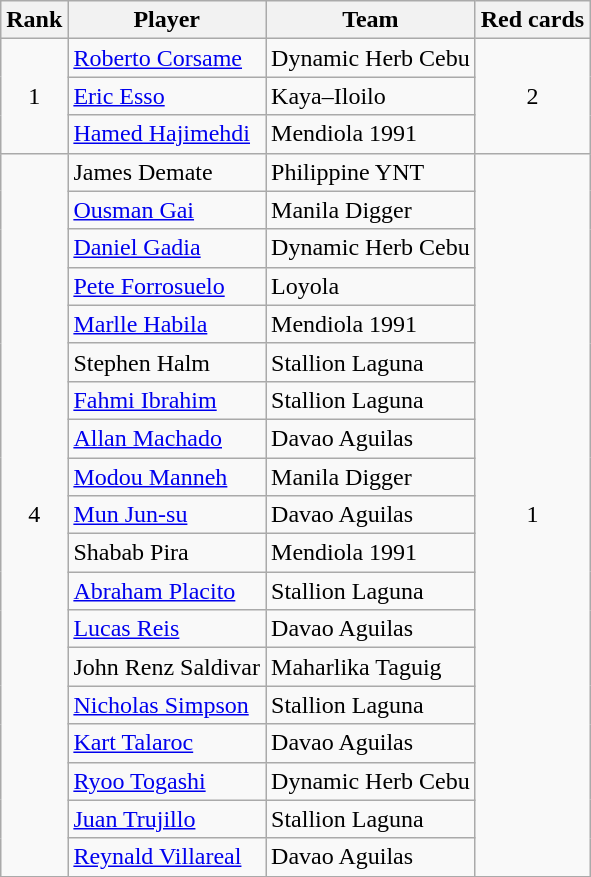<table class="wikitable">
<tr>
<th>Rank</th>
<th>Player</th>
<th>Team</th>
<th>Red cards</th>
</tr>
<tr>
<td rowspan="3" style="text-align:center;">1</td>
<td> <a href='#'>Roberto Corsame</a></td>
<td>Dynamic Herb Cebu</td>
<td rowspan="3" style="text-align:center;">2</td>
</tr>
<tr>
<td> <a href='#'>Eric Esso</a></td>
<td>Kaya–Iloilo</td>
</tr>
<tr>
<td> <a href='#'>Hamed Hajimehdi</a></td>
<td>Mendiola 1991</td>
</tr>
<tr>
<td rowspan="19" style="text-align:center;">4</td>
<td> James Demate</td>
<td>Philippine YNT</td>
<td rowspan="19" style="text-align:center;">1</td>
</tr>
<tr>
<td> <a href='#'>Ousman Gai</a></td>
<td>Manila Digger</td>
</tr>
<tr>
<td> <a href='#'>Daniel Gadia</a></td>
<td>Dynamic Herb Cebu</td>
</tr>
<tr>
<td> <a href='#'>Pete Forrosuelo</a></td>
<td>Loyola</td>
</tr>
<tr>
<td> <a href='#'>Marlle Habila</a></td>
<td>Mendiola 1991</td>
</tr>
<tr>
<td> Stephen Halm</td>
<td>Stallion Laguna</td>
</tr>
<tr>
<td> <a href='#'>Fahmi Ibrahim</a></td>
<td>Stallion Laguna</td>
</tr>
<tr>
<td> <a href='#'>Allan Machado</a></td>
<td>Davao Aguilas</td>
</tr>
<tr>
<td> <a href='#'>Modou Manneh</a></td>
<td>Manila Digger</td>
</tr>
<tr>
<td> <a href='#'>Mun Jun-su</a></td>
<td>Davao Aguilas</td>
</tr>
<tr>
<td> Shabab Pira</td>
<td>Mendiola 1991</td>
</tr>
<tr>
<td> <a href='#'>Abraham Placito</a></td>
<td>Stallion Laguna</td>
</tr>
<tr>
<td> <a href='#'>Lucas Reis</a></td>
<td>Davao Aguilas</td>
</tr>
<tr>
<td> John Renz Saldivar</td>
<td>Maharlika Taguig</td>
</tr>
<tr>
<td> <a href='#'>Nicholas Simpson</a></td>
<td>Stallion Laguna</td>
</tr>
<tr>
<td> <a href='#'>Kart Talaroc</a></td>
<td>Davao Aguilas</td>
</tr>
<tr>
<td> <a href='#'>Ryoo Togashi</a></td>
<td>Dynamic Herb Cebu</td>
</tr>
<tr>
<td> <a href='#'>Juan Trujillo</a></td>
<td>Stallion Laguna</td>
</tr>
<tr>
<td> <a href='#'>Reynald Villareal</a></td>
<td>Davao Aguilas</td>
</tr>
</table>
